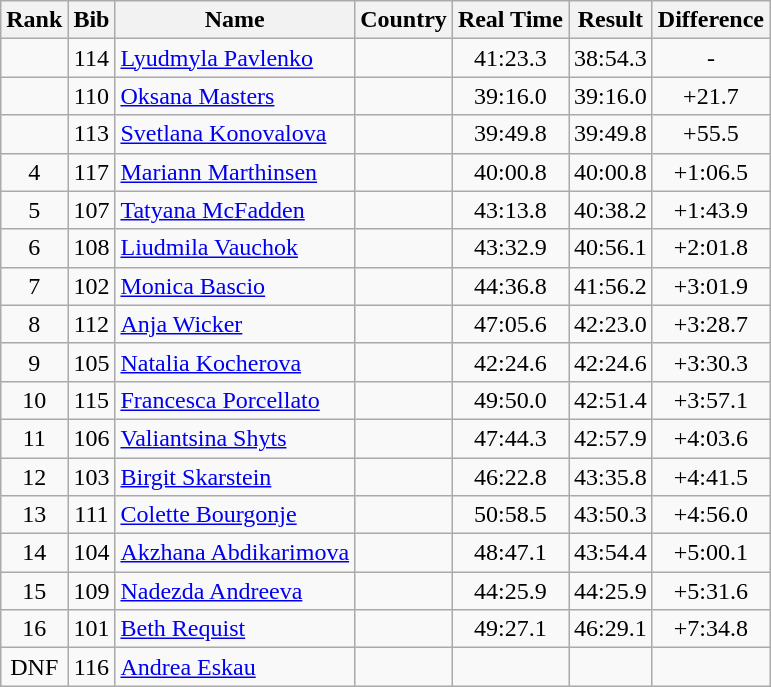<table class="wikitable sortable" style="text-align:center">
<tr>
<th>Rank</th>
<th>Bib</th>
<th>Name</th>
<th>Country</th>
<th>Real Time</th>
<th>Result</th>
<th>Difference</th>
</tr>
<tr>
<td></td>
<td>114</td>
<td align=left><a href='#'>Lyudmyla Pavlenko</a></td>
<td align=left></td>
<td>41:23.3</td>
<td>38:54.3</td>
<td>-</td>
</tr>
<tr>
<td></td>
<td>110</td>
<td align=left><a href='#'>Oksana Masters</a></td>
<td align=left></td>
<td>39:16.0</td>
<td>39:16.0</td>
<td>+21.7</td>
</tr>
<tr>
<td></td>
<td>113</td>
<td align=left><a href='#'>Svetlana Konovalova</a></td>
<td align=left></td>
<td>39:49.8</td>
<td>39:49.8</td>
<td>+55.5</td>
</tr>
<tr>
<td>4</td>
<td>117</td>
<td align=left><a href='#'>Mariann Marthinsen</a></td>
<td align=left></td>
<td>40:00.8</td>
<td>40:00.8</td>
<td>+1:06.5</td>
</tr>
<tr>
<td>5</td>
<td>107</td>
<td align=left><a href='#'>Tatyana McFadden</a></td>
<td align=left></td>
<td>43:13.8</td>
<td>40:38.2</td>
<td>+1:43.9</td>
</tr>
<tr>
<td>6</td>
<td>108</td>
<td align=left><a href='#'>Liudmila Vauchok</a></td>
<td align=left></td>
<td>43:32.9</td>
<td>40:56.1</td>
<td>+2:01.8</td>
</tr>
<tr>
<td>7</td>
<td>102</td>
<td align=left><a href='#'>Monica Bascio</a></td>
<td align=left></td>
<td>44:36.8</td>
<td>41:56.2</td>
<td>+3:01.9</td>
</tr>
<tr>
<td>8</td>
<td>112</td>
<td align=left><a href='#'>Anja Wicker</a></td>
<td align=left></td>
<td>47:05.6</td>
<td>42:23.0</td>
<td>+3:28.7</td>
</tr>
<tr>
<td>9</td>
<td>105</td>
<td align=left><a href='#'>Natalia Kocherova</a></td>
<td align=left></td>
<td>42:24.6</td>
<td>42:24.6</td>
<td>+3:30.3</td>
</tr>
<tr>
<td>10</td>
<td>115</td>
<td align=left><a href='#'>Francesca Porcellato</a></td>
<td align=left></td>
<td>49:50.0</td>
<td>42:51.4</td>
<td>+3:57.1</td>
</tr>
<tr>
<td>11</td>
<td>106</td>
<td align=left><a href='#'>Valiantsina Shyts</a></td>
<td align=left></td>
<td>47:44.3</td>
<td>42:57.9</td>
<td>+4:03.6</td>
</tr>
<tr>
<td>12</td>
<td>103</td>
<td align=left><a href='#'>Birgit Skarstein</a></td>
<td align=left></td>
<td>46:22.8</td>
<td>43:35.8</td>
<td>+4:41.5</td>
</tr>
<tr>
<td>13</td>
<td>111</td>
<td align=left><a href='#'>Colette Bourgonje</a></td>
<td align=left></td>
<td>50:58.5</td>
<td>43:50.3</td>
<td>+4:56.0</td>
</tr>
<tr>
<td>14</td>
<td>104</td>
<td align=left><a href='#'>Akzhana Abdikarimova</a></td>
<td align=left></td>
<td>48:47.1</td>
<td>43:54.4</td>
<td>+5:00.1</td>
</tr>
<tr>
<td>15</td>
<td>109</td>
<td align=left><a href='#'>Nadezda Andreeva</a></td>
<td align=left></td>
<td>44:25.9</td>
<td>44:25.9</td>
<td>+5:31.6</td>
</tr>
<tr>
<td>16</td>
<td>101</td>
<td align=left><a href='#'>Beth Requist</a></td>
<td align=left></td>
<td>49:27.1</td>
<td>46:29.1</td>
<td>+7:34.8</td>
</tr>
<tr>
<td>DNF</td>
<td>116</td>
<td align=left><a href='#'>Andrea Eskau</a></td>
<td align=left></td>
<td></td>
<td></td>
<td></td>
</tr>
</table>
